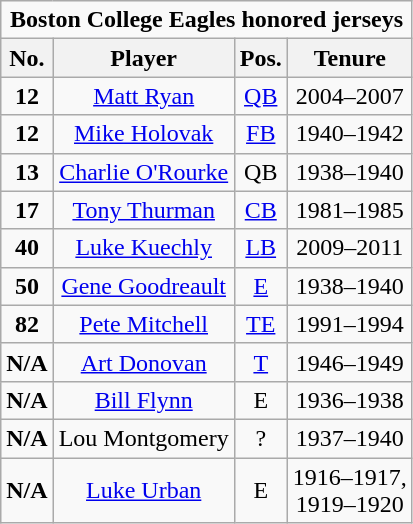<table class="wikitable" style="text-align:center">
<tr>
<td colspan=4 style=><strong>Boston College Eagles honored jerseys</strong></td>
</tr>
<tr>
<th style=>No.</th>
<th style=>Player</th>
<th style=>Pos.</th>
<th style=>Tenure</th>
</tr>
<tr>
<td><strong>12</strong></td>
<td><a href='#'>Matt Ryan</a></td>
<td><a href='#'>QB</a></td>
<td>2004–2007</td>
</tr>
<tr>
<td><strong>12</strong></td>
<td><a href='#'>Mike Holovak</a></td>
<td><a href='#'>FB</a></td>
<td>1940–1942</td>
</tr>
<tr>
<td><strong>13</strong></td>
<td><a href='#'>Charlie O'Rourke</a></td>
<td>QB</td>
<td>1938–1940</td>
</tr>
<tr>
<td><strong>17</strong></td>
<td><a href='#'>Tony Thurman</a></td>
<td><a href='#'>CB</a></td>
<td>1981–1985</td>
</tr>
<tr>
<td><strong>40</strong></td>
<td><a href='#'>Luke Kuechly</a></td>
<td><a href='#'>LB</a></td>
<td>2009–2011</td>
</tr>
<tr>
<td><strong>50</strong></td>
<td><a href='#'>Gene Goodreault</a></td>
<td><a href='#'>E</a></td>
<td>1938–1940</td>
</tr>
<tr>
<td><strong>82</strong></td>
<td><a href='#'>Pete Mitchell</a></td>
<td><a href='#'>TE</a></td>
<td>1991–1994</td>
</tr>
<tr>
<td><strong>N/A</strong></td>
<td><a href='#'>Art Donovan</a></td>
<td><a href='#'>T</a></td>
<td>1946–1949</td>
</tr>
<tr>
<td><strong>N/A</strong></td>
<td><a href='#'>Bill Flynn</a></td>
<td>E</td>
<td>1936–1938</td>
</tr>
<tr>
<td><strong>N/A</strong></td>
<td>Lou Montgomery</td>
<td>?</td>
<td>1937–1940</td>
</tr>
<tr>
<td><strong>N/A</strong></td>
<td><a href='#'>Luke Urban</a></td>
<td>E</td>
<td>1916–1917, <br> 1919–1920</td>
</tr>
</table>
